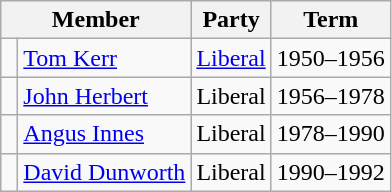<table class="wikitable">
<tr>
<th colspan="2">Member</th>
<th>Party</th>
<th>Term</th>
</tr>
<tr>
<td> </td>
<td><a href='#'>Tom Kerr</a></td>
<td><a href='#'>Liberal</a></td>
<td>1950–1956</td>
</tr>
<tr>
<td> </td>
<td><a href='#'>John Herbert</a></td>
<td>Liberal</td>
<td>1956–1978</td>
</tr>
<tr>
<td> </td>
<td><a href='#'>Angus Innes</a></td>
<td>Liberal</td>
<td>1978–1990</td>
</tr>
<tr>
<td> </td>
<td><a href='#'>David Dunworth</a></td>
<td>Liberal</td>
<td>1990–1992</td>
</tr>
</table>
